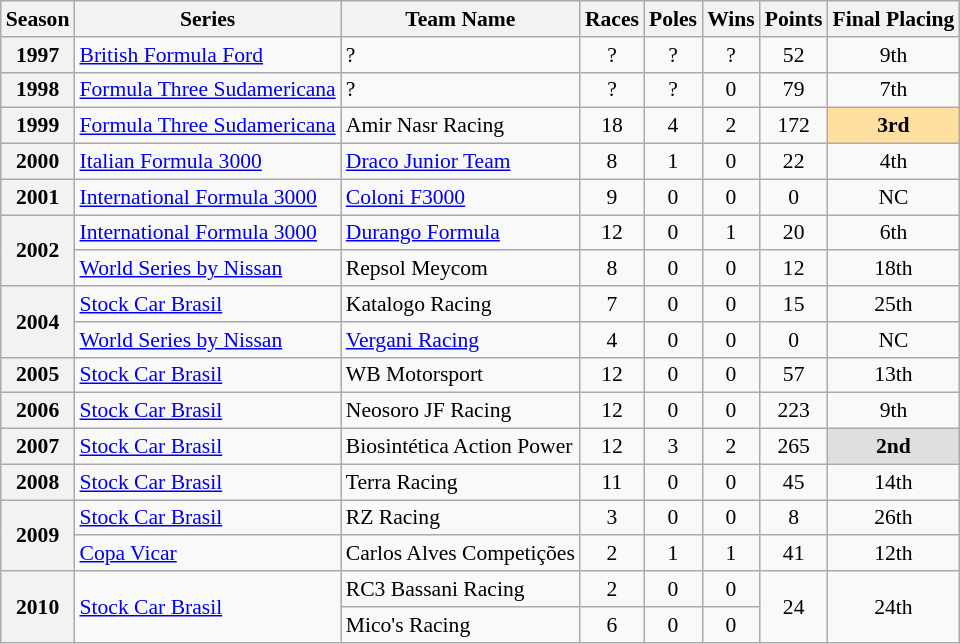<table class="wikitable" style="font-size: 90%; text-align:center">
<tr>
<th>Season</th>
<th>Series</th>
<th>Team Name</th>
<th>Races</th>
<th>Poles</th>
<th>Wins</th>
<th>Points</th>
<th>Final Placing</th>
</tr>
<tr>
<th>1997</th>
<td align=left><a href='#'>British Formula Ford</a></td>
<td align=left>?</td>
<td>?</td>
<td>?</td>
<td>?</td>
<td>52</td>
<td>9th</td>
</tr>
<tr>
<th>1998</th>
<td align=left><a href='#'>Formula Three Sudamericana</a></td>
<td align=left>?</td>
<td>?</td>
<td>?</td>
<td>0</td>
<td>79</td>
<td>7th</td>
</tr>
<tr>
<th>1999</th>
<td align=left><a href='#'>Formula Three Sudamericana</a></td>
<td align=left>Amir Nasr Racing</td>
<td>18</td>
<td>4</td>
<td>2</td>
<td>172</td>
<td style="background:#FFDF9F;"><strong>3rd</strong></td>
</tr>
<tr>
<th>2000</th>
<td align=left><a href='#'>Italian Formula 3000</a></td>
<td align=left><a href='#'>Draco Junior Team</a></td>
<td>8</td>
<td>1</td>
<td>0</td>
<td>22</td>
<td>4th</td>
</tr>
<tr>
<th>2001</th>
<td align=left><a href='#'>International Formula 3000</a></td>
<td align=left><a href='#'>Coloni F3000</a></td>
<td>9</td>
<td>0</td>
<td>0</td>
<td>0</td>
<td>NC</td>
</tr>
<tr>
<th rowspan=2>2002</th>
<td align=left><a href='#'>International Formula 3000</a></td>
<td align=left><a href='#'>Durango Formula</a></td>
<td>12</td>
<td>0</td>
<td>1</td>
<td>20</td>
<td>6th</td>
</tr>
<tr>
<td align=left><a href='#'>World Series by Nissan</a></td>
<td align=left>Repsol Meycom</td>
<td>8</td>
<td>0</td>
<td>0</td>
<td>12</td>
<td>18th</td>
</tr>
<tr>
<th rowspan=2>2004</th>
<td align=left><a href='#'>Stock Car Brasil</a></td>
<td align=left>Katalogo Racing</td>
<td>7</td>
<td>0</td>
<td>0</td>
<td>15</td>
<td>25th</td>
</tr>
<tr>
<td align=left><a href='#'>World Series by Nissan</a></td>
<td align=left><a href='#'>Vergani Racing</a></td>
<td>4</td>
<td>0</td>
<td>0</td>
<td>0</td>
<td>NC</td>
</tr>
<tr>
<th>2005</th>
<td align=left><a href='#'>Stock Car Brasil</a></td>
<td align=left>WB Motorsport</td>
<td>12</td>
<td>0</td>
<td>0</td>
<td>57</td>
<td>13th</td>
</tr>
<tr>
<th>2006</th>
<td align=left><a href='#'>Stock Car Brasil</a></td>
<td align=left>Neosoro JF Racing</td>
<td>12</td>
<td>0</td>
<td>0</td>
<td>223</td>
<td>9th</td>
</tr>
<tr>
<th>2007</th>
<td align=left><a href='#'>Stock Car Brasil</a></td>
<td align=left>Biosintética Action Power</td>
<td>12</td>
<td>3</td>
<td>2</td>
<td>265</td>
<td align="center" style="background:#DFDFDF;"><strong>2nd</strong></td>
</tr>
<tr>
<th>2008</th>
<td align=left><a href='#'>Stock Car Brasil</a></td>
<td align=left>Terra Racing</td>
<td>11</td>
<td>0</td>
<td>0</td>
<td>45</td>
<td>14th</td>
</tr>
<tr>
<th rowspan=2>2009</th>
<td align=left><a href='#'>Stock Car Brasil</a></td>
<td align=left>RZ Racing</td>
<td>3</td>
<td>0</td>
<td>0</td>
<td>8</td>
<td>26th</td>
</tr>
<tr>
<td align=left><a href='#'>Copa Vicar</a></td>
<td align=left>Carlos Alves Competições</td>
<td>2</td>
<td>1</td>
<td>1</td>
<td>41</td>
<td>12th</td>
</tr>
<tr>
<th rowspan=2>2010</th>
<td rowspan=2 align=left><a href='#'>Stock Car Brasil</a></td>
<td align=left>RC3 Bassani Racing</td>
<td>2</td>
<td>0</td>
<td>0</td>
<td rowspan=2>24</td>
<td rowspan=2>24th</td>
</tr>
<tr>
<td align=left>Mico's Racing</td>
<td>6</td>
<td>0</td>
<td>0</td>
</tr>
</table>
